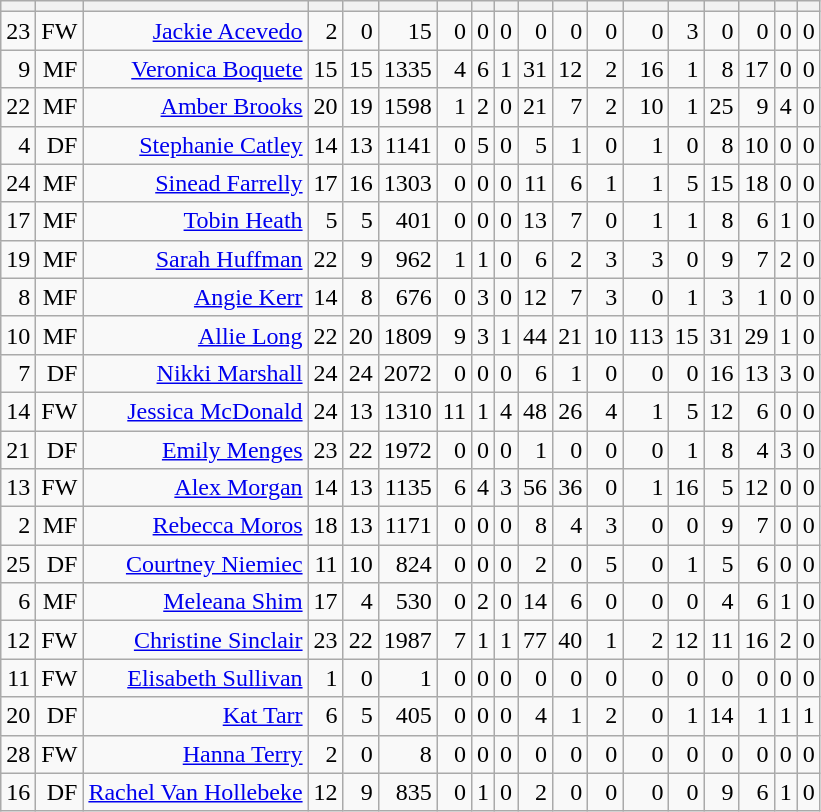<table class="wikitable sortable" style="text-align:right;">
<tr>
<th></th>
<th></th>
<th></th>
<th></th>
<th></th>
<th></th>
<th></th>
<th></th>
<th></th>
<th></th>
<th></th>
<th></th>
<th></th>
<th></th>
<th></th>
<th></th>
<th></th>
<th></th>
</tr>
<tr>
<td>23</td>
<td>FW</td>
<td><a href='#'>Jackie Acevedo</a></td>
<td>2</td>
<td>0</td>
<td>15</td>
<td>0</td>
<td>0</td>
<td>0</td>
<td>0</td>
<td>0</td>
<td>0</td>
<td>0</td>
<td>3</td>
<td>0</td>
<td>0</td>
<td>0</td>
<td>0</td>
</tr>
<tr>
<td>9</td>
<td>MF</td>
<td><a href='#'>Veronica Boquete</a></td>
<td>15</td>
<td>15</td>
<td>1335</td>
<td>4</td>
<td>6</td>
<td>1</td>
<td>31</td>
<td>12</td>
<td>2</td>
<td>16</td>
<td>1</td>
<td>8</td>
<td>17</td>
<td>0</td>
<td>0</td>
</tr>
<tr>
<td>22</td>
<td>MF</td>
<td><a href='#'>Amber Brooks</a></td>
<td>20</td>
<td>19</td>
<td>1598</td>
<td>1</td>
<td>2</td>
<td>0</td>
<td>21</td>
<td>7</td>
<td>2</td>
<td>10</td>
<td>1</td>
<td>25</td>
<td>9</td>
<td>4</td>
<td>0</td>
</tr>
<tr>
<td>4</td>
<td>DF</td>
<td><a href='#'>Stephanie Catley</a></td>
<td>14</td>
<td>13</td>
<td>1141</td>
<td>0</td>
<td>5</td>
<td>0</td>
<td>5</td>
<td>1</td>
<td>0</td>
<td>1</td>
<td>0</td>
<td>8</td>
<td>10</td>
<td>0</td>
<td>0</td>
</tr>
<tr>
<td>24</td>
<td>MF</td>
<td><a href='#'>Sinead Farrelly</a></td>
<td>17</td>
<td>16</td>
<td>1303</td>
<td>0</td>
<td>0</td>
<td>0</td>
<td>11</td>
<td>6</td>
<td>1</td>
<td>1</td>
<td>5</td>
<td>15</td>
<td>18</td>
<td>0</td>
<td>0</td>
</tr>
<tr>
<td>17</td>
<td>MF</td>
<td><a href='#'>Tobin Heath</a></td>
<td>5</td>
<td>5</td>
<td>401</td>
<td>0</td>
<td>0</td>
<td>0</td>
<td>13</td>
<td>7</td>
<td>0</td>
<td>1</td>
<td>1</td>
<td>8</td>
<td>6</td>
<td>1</td>
<td>0</td>
</tr>
<tr>
<td>19</td>
<td>MF</td>
<td><a href='#'>Sarah Huffman</a></td>
<td>22</td>
<td>9</td>
<td>962</td>
<td>1</td>
<td>1</td>
<td>0</td>
<td>6</td>
<td>2</td>
<td>3</td>
<td>3</td>
<td>0</td>
<td>9</td>
<td>7</td>
<td>2</td>
<td>0</td>
</tr>
<tr>
<td>8</td>
<td>MF</td>
<td><a href='#'>Angie Kerr</a></td>
<td>14</td>
<td>8</td>
<td>676</td>
<td>0</td>
<td>3</td>
<td>0</td>
<td>12</td>
<td>7</td>
<td>3</td>
<td>0</td>
<td>1</td>
<td>3</td>
<td>1</td>
<td>0</td>
<td>0</td>
</tr>
<tr>
<td>10</td>
<td>MF</td>
<td><a href='#'>Allie Long</a></td>
<td>22</td>
<td>20</td>
<td>1809</td>
<td>9</td>
<td>3</td>
<td>1</td>
<td>44</td>
<td>21</td>
<td>10</td>
<td>113</td>
<td>15</td>
<td>31</td>
<td>29</td>
<td>1</td>
<td>0</td>
</tr>
<tr>
<td>7</td>
<td>DF</td>
<td><a href='#'>Nikki Marshall</a></td>
<td>24</td>
<td>24</td>
<td>2072</td>
<td>0</td>
<td>0</td>
<td>0</td>
<td>6</td>
<td>1</td>
<td>0</td>
<td>0</td>
<td>0</td>
<td>16</td>
<td>13</td>
<td>3</td>
<td>0</td>
</tr>
<tr>
<td>14</td>
<td>FW</td>
<td><a href='#'>Jessica McDonald</a></td>
<td>24</td>
<td>13</td>
<td>1310</td>
<td>11</td>
<td>1</td>
<td>4</td>
<td>48</td>
<td>26</td>
<td>4</td>
<td>1</td>
<td>5</td>
<td>12</td>
<td>6</td>
<td>0</td>
<td>0</td>
</tr>
<tr>
<td>21</td>
<td>DF</td>
<td><a href='#'>Emily Menges</a></td>
<td>23</td>
<td>22</td>
<td>1972</td>
<td>0</td>
<td>0</td>
<td>0</td>
<td>1</td>
<td>0</td>
<td>0</td>
<td>0</td>
<td>1</td>
<td>8</td>
<td>4</td>
<td>3</td>
<td>0</td>
</tr>
<tr>
<td>13</td>
<td>FW</td>
<td><a href='#'>Alex Morgan</a></td>
<td>14</td>
<td>13</td>
<td>1135</td>
<td>6</td>
<td>4</td>
<td>3</td>
<td>56</td>
<td>36</td>
<td>0</td>
<td>1</td>
<td>16</td>
<td>5</td>
<td>12</td>
<td>0</td>
<td>0</td>
</tr>
<tr>
<td>2</td>
<td>MF</td>
<td><a href='#'>Rebecca Moros</a></td>
<td>18</td>
<td>13</td>
<td>1171</td>
<td>0</td>
<td>0</td>
<td>0</td>
<td>8</td>
<td>4</td>
<td>3</td>
<td>0</td>
<td>0</td>
<td>9</td>
<td>7</td>
<td>0</td>
<td>0</td>
</tr>
<tr>
<td>25</td>
<td>DF</td>
<td><a href='#'>Courtney Niemiec</a></td>
<td>11</td>
<td>10</td>
<td>824</td>
<td>0</td>
<td>0</td>
<td>0</td>
<td>2</td>
<td>0</td>
<td>5</td>
<td>0</td>
<td>1</td>
<td>5</td>
<td>6</td>
<td>0</td>
<td>0</td>
</tr>
<tr>
<td>6</td>
<td>MF</td>
<td><a href='#'>Meleana Shim</a></td>
<td>17</td>
<td>4</td>
<td>530</td>
<td>0</td>
<td>2</td>
<td>0</td>
<td>14</td>
<td>6</td>
<td>0</td>
<td>0</td>
<td>0</td>
<td>4</td>
<td>6</td>
<td>1</td>
<td>0</td>
</tr>
<tr>
<td>12</td>
<td>FW</td>
<td><a href='#'>Christine Sinclair</a></td>
<td>23</td>
<td>22</td>
<td>1987</td>
<td>7</td>
<td>1</td>
<td>1</td>
<td>77</td>
<td>40</td>
<td>1</td>
<td>2</td>
<td>12</td>
<td>11</td>
<td>16</td>
<td>2</td>
<td>0</td>
</tr>
<tr>
<td>11</td>
<td>FW</td>
<td><a href='#'>Elisabeth Sullivan</a></td>
<td>1</td>
<td>0</td>
<td>1</td>
<td>0</td>
<td>0</td>
<td>0</td>
<td>0</td>
<td>0</td>
<td>0</td>
<td>0</td>
<td>0</td>
<td>0</td>
<td>0</td>
<td>0</td>
<td>0</td>
</tr>
<tr>
<td>20</td>
<td>DF</td>
<td><a href='#'>Kat Tarr</a></td>
<td>6</td>
<td>5</td>
<td>405</td>
<td>0</td>
<td>0</td>
<td>0</td>
<td>4</td>
<td>1</td>
<td>2</td>
<td>0</td>
<td>1</td>
<td>14</td>
<td>1</td>
<td>1</td>
<td>1</td>
</tr>
<tr>
<td>28</td>
<td>FW</td>
<td><a href='#'>Hanna Terry</a></td>
<td>2</td>
<td>0</td>
<td>8</td>
<td>0</td>
<td>0</td>
<td>0</td>
<td>0</td>
<td>0</td>
<td>0</td>
<td>0</td>
<td>0</td>
<td>0</td>
<td>0</td>
<td>0</td>
<td>0</td>
</tr>
<tr>
<td>16</td>
<td>DF</td>
<td><a href='#'>Rachel Van Hollebeke</a></td>
<td>12</td>
<td>9</td>
<td>835</td>
<td>0</td>
<td>1</td>
<td>0</td>
<td>2</td>
<td>0</td>
<td>0</td>
<td>0</td>
<td>0</td>
<td>9</td>
<td>6</td>
<td>1</td>
<td>0</td>
</tr>
</table>
